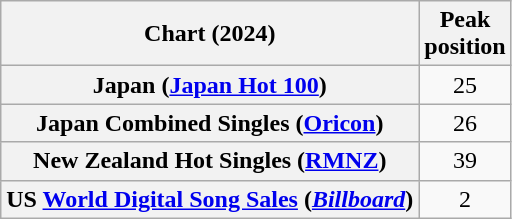<table class="wikitable sortable plainrowheaders" style="text-align:center">
<tr>
<th scope="col">Chart (2024)</th>
<th scope="col">Peak<br>position</th>
</tr>
<tr>
<th scope="row">Japan (<a href='#'>Japan Hot 100</a>)</th>
<td>25</td>
</tr>
<tr>
<th scope="row">Japan Combined Singles (<a href='#'>Oricon</a>)</th>
<td>26</td>
</tr>
<tr>
<th scope="row">New Zealand Hot Singles (<a href='#'>RMNZ</a>)</th>
<td>39</td>
</tr>
<tr>
<th scope="row">US <a href='#'>World Digital Song Sales</a> (<em><a href='#'>Billboard</a></em>)</th>
<td>2</td>
</tr>
</table>
